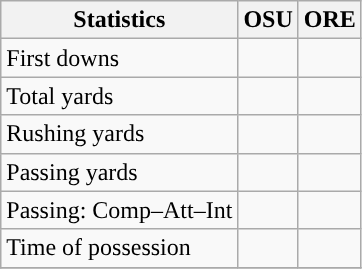<table class="wikitable" style="float: left;">
<tr>
<th>Statistics</th>
<th>OSU</th>
<th>ORE</th>
</tr>
<tr>
<td>First downs</td>
<td></td>
<td></td>
</tr>
<tr>
<td>Total yards</td>
<td></td>
<td></td>
</tr>
<tr>
<td>Rushing yards</td>
<td></td>
<td></td>
</tr>
<tr>
<td>Passing yards</td>
<td></td>
<td></td>
</tr>
<tr>
<td>Passing: Comp–Att–Int</td>
<td></td>
<td></td>
</tr>
<tr>
<td>Time of possession</td>
<td></td>
<td></td>
</tr>
<tr>
</tr>
</table>
